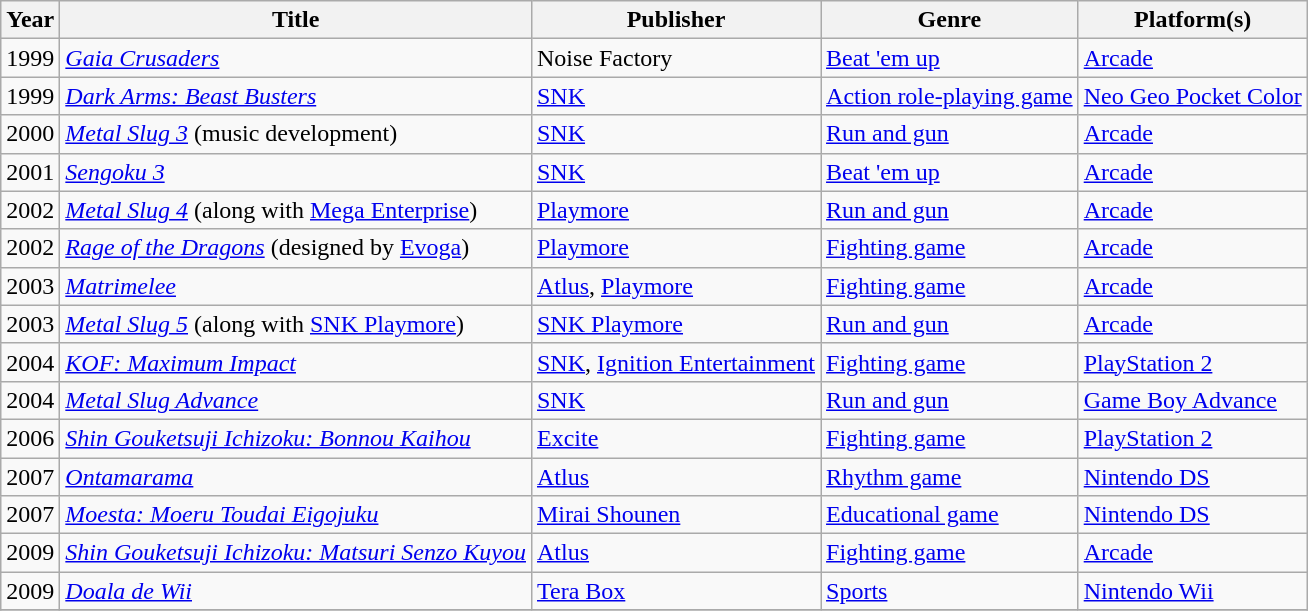<table class="wikitable sortable">
<tr>
<th>Year</th>
<th>Title</th>
<th>Publisher</th>
<th>Genre</th>
<th>Platform(s)</th>
</tr>
<tr>
<td>1999</td>
<td><em><a href='#'>Gaia Crusaders</a></em></td>
<td>Noise Factory</td>
<td><a href='#'>Beat 'em up</a></td>
<td><a href='#'>Arcade</a></td>
</tr>
<tr>
<td>1999</td>
<td><em><a href='#'>Dark Arms: Beast Busters</a></em></td>
<td><a href='#'>SNK</a></td>
<td><a href='#'>Action role-playing game</a></td>
<td><a href='#'>Neo Geo Pocket Color</a></td>
</tr>
<tr>
<td>2000</td>
<td><em><a href='#'>Metal Slug 3</a></em> (music development)</td>
<td><a href='#'>SNK</a></td>
<td><a href='#'>Run and gun</a></td>
<td><a href='#'>Arcade</a></td>
</tr>
<tr>
<td>2001</td>
<td><em><a href='#'>Sengoku 3</a></em></td>
<td><a href='#'>SNK</a></td>
<td><a href='#'>Beat 'em up</a></td>
<td><a href='#'>Arcade</a></td>
</tr>
<tr>
<td>2002</td>
<td><em><a href='#'>Metal Slug 4</a></em> (along with <a href='#'>Mega Enterprise</a>)</td>
<td><a href='#'>Playmore</a></td>
<td><a href='#'>Run and gun</a></td>
<td><a href='#'>Arcade</a></td>
</tr>
<tr>
<td>2002</td>
<td><em><a href='#'>Rage of the Dragons</a></em> (designed by <a href='#'>Evoga</a>)</td>
<td><a href='#'>Playmore</a></td>
<td><a href='#'>Fighting game</a></td>
<td><a href='#'>Arcade</a></td>
</tr>
<tr>
<td>2003</td>
<td><em><a href='#'>Matrimelee</a></em></td>
<td><a href='#'>Atlus</a>, <a href='#'>Playmore</a></td>
<td><a href='#'>Fighting game</a></td>
<td><a href='#'>Arcade</a></td>
</tr>
<tr>
<td>2003</td>
<td><em><a href='#'>Metal Slug 5</a></em> (along with <a href='#'>SNK Playmore</a>)</td>
<td><a href='#'>SNK Playmore</a></td>
<td><a href='#'>Run and gun</a></td>
<td><a href='#'>Arcade</a></td>
</tr>
<tr>
<td>2004</td>
<td><em><a href='#'>KOF: Maximum Impact</a></em></td>
<td><a href='#'>SNK</a>, <a href='#'>Ignition Entertainment</a></td>
<td><a href='#'>Fighting game</a></td>
<td><a href='#'>PlayStation 2</a></td>
</tr>
<tr>
<td>2004</td>
<td><em><a href='#'>Metal Slug Advance</a></em></td>
<td><a href='#'>SNK</a></td>
<td><a href='#'>Run and gun</a></td>
<td><a href='#'>Game Boy Advance</a></td>
</tr>
<tr>
<td>2006</td>
<td><em><a href='#'>Shin Gouketsuji Ichizoku: Bonnou Kaihou</a></em></td>
<td><a href='#'>Excite</a></td>
<td><a href='#'>Fighting game</a></td>
<td><a href='#'>PlayStation 2</a></td>
</tr>
<tr>
<td>2007</td>
<td><em><a href='#'>Ontamarama</a></em></td>
<td><a href='#'>Atlus</a></td>
<td><a href='#'>Rhythm game</a></td>
<td><a href='#'>Nintendo DS</a></td>
</tr>
<tr>
<td>2007</td>
<td><em><a href='#'>Moesta: Moeru Toudai Eigojuku</a></em></td>
<td><a href='#'>Mirai Shounen</a></td>
<td><a href='#'>Educational game</a></td>
<td><a href='#'>Nintendo DS</a></td>
</tr>
<tr>
<td>2009</td>
<td><em><a href='#'>Shin Gouketsuji Ichizoku: Matsuri Senzo Kuyou</a></em></td>
<td><a href='#'>Atlus</a></td>
<td><a href='#'>Fighting game</a></td>
<td><a href='#'>Arcade</a></td>
</tr>
<tr>
<td>2009</td>
<td><em><a href='#'>Doala de Wii</a></em></td>
<td><a href='#'>Tera Box</a></td>
<td><a href='#'>Sports</a></td>
<td><a href='#'>Nintendo Wii</a></td>
</tr>
<tr>
</tr>
</table>
